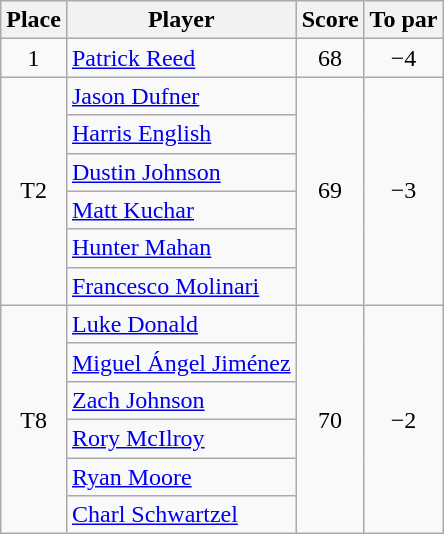<table class="wikitable">
<tr>
<th>Place</th>
<th>Player</th>
<th>Score</th>
<th>To par</th>
</tr>
<tr>
<td align=center>1</td>
<td> <a href='#'>Patrick Reed</a></td>
<td align=center>68</td>
<td align=center>−4</td>
</tr>
<tr>
<td rowspan=6 align=center>T2</td>
<td> <a href='#'>Jason Dufner</a></td>
<td rowspan=6 align=center>69</td>
<td rowspan=6 align=center>−3</td>
</tr>
<tr>
<td> <a href='#'>Harris English</a></td>
</tr>
<tr>
<td> <a href='#'>Dustin Johnson</a></td>
</tr>
<tr>
<td> <a href='#'>Matt Kuchar</a></td>
</tr>
<tr>
<td> <a href='#'>Hunter Mahan</a></td>
</tr>
<tr>
<td> <a href='#'>Francesco Molinari</a></td>
</tr>
<tr>
<td rowspan=6 align=center>T8</td>
<td> <a href='#'>Luke Donald</a></td>
<td rowspan=6 align=center>70</td>
<td rowspan=6 align=center>−2</td>
</tr>
<tr>
<td> <a href='#'>Miguel Ángel Jiménez</a></td>
</tr>
<tr>
<td> <a href='#'>Zach Johnson</a></td>
</tr>
<tr>
<td> <a href='#'>Rory McIlroy</a></td>
</tr>
<tr>
<td> <a href='#'>Ryan Moore</a></td>
</tr>
<tr>
<td> <a href='#'>Charl Schwartzel</a></td>
</tr>
</table>
